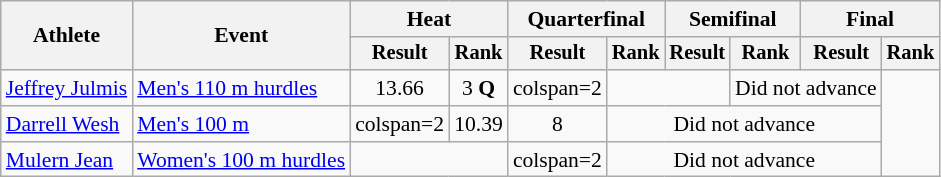<table class="wikitable" style="font-size:90%">
<tr>
<th rowspan="2">Athlete</th>
<th rowspan="2">Event</th>
<th colspan="2">Heat</th>
<th colspan="2">Quarterfinal</th>
<th colspan="2">Semifinal</th>
<th colspan="2">Final</th>
</tr>
<tr style="font-size:95%">
<th>Result</th>
<th>Rank</th>
<th>Result</th>
<th>Rank</th>
<th>Result</th>
<th>Rank</th>
<th>Result</th>
<th>Rank</th>
</tr>
<tr align=center>
<td align=left><a href='#'>Jeffrey Julmis</a></td>
<td align=left><a href='#'>Men's 110 m hurdles</a></td>
<td>13.66</td>
<td>3 <strong>Q</strong></td>
<td>colspan=2 </td>
<td colspan=2></td>
<td colspan=2>Did not advance</td>
</tr>
<tr align=center>
<td align=left><a href='#'>Darrell Wesh</a></td>
<td align=left><a href='#'>Men's 100 m</a></td>
<td>colspan=2 </td>
<td>10.39</td>
<td>8</td>
<td colspan=4>Did not advance</td>
</tr>
<tr align=center>
<td align=left><a href='#'>Mulern Jean</a></td>
<td align=left><a href='#'>Women's 100 m hurdles</a></td>
<td colspan=2></td>
<td>colspan=2 </td>
<td colspan=4>Did not advance</td>
</tr>
</table>
